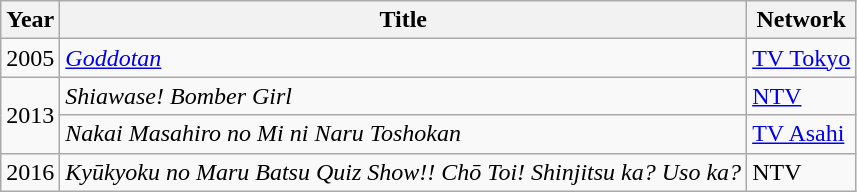<table class="wikitable">
<tr>
<th>Year</th>
<th>Title</th>
<th>Network</th>
</tr>
<tr>
<td>2005</td>
<td><em><a href='#'>Goddotan</a></em></td>
<td><a href='#'>TV Tokyo</a></td>
</tr>
<tr>
<td rowspan="2">2013</td>
<td><em>Shiawase! Bomber Girl</em></td>
<td><a href='#'>NTV</a></td>
</tr>
<tr>
<td><em>Nakai Masahiro no Mi ni Naru Toshokan</em></td>
<td><a href='#'>TV Asahi</a></td>
</tr>
<tr>
<td>2016</td>
<td><em>Kyūkyoku no Maru Batsu Quiz Show!! Chō Toi! Shinjitsu ka? Uso ka?</em></td>
<td>NTV</td>
</tr>
</table>
